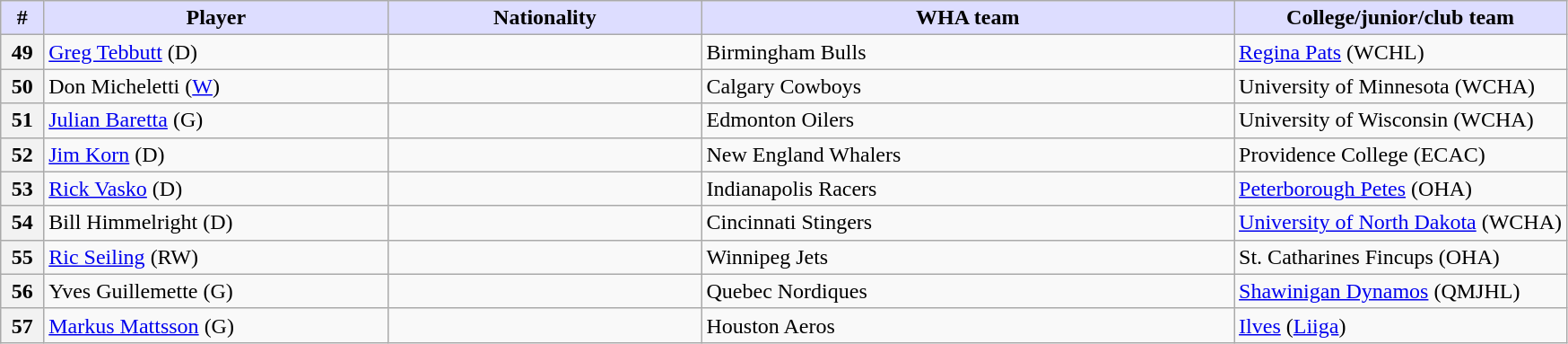<table class="wikitable">
<tr>
<th style="background:#ddf; width:2.75%;">#</th>
<th style="background:#ddf; width:22.0%;">Player</th>
<th style="background:#ddf; width:20.0%;">Nationality</th>
<th style="background:#ddf; width:34.0%;">WHA team</th>
<th style="background:#ddf; width:100.0%;">College/junior/club team</th>
</tr>
<tr>
<th>49</th>
<td><a href='#'>Greg Tebbutt</a> (D)</td>
<td></td>
<td>Birmingham Bulls</td>
<td><a href='#'>Regina Pats</a> (WCHL)</td>
</tr>
<tr>
<th>50</th>
<td>Don Micheletti (<a href='#'>W</a>)</td>
<td></td>
<td>Calgary Cowboys</td>
<td>University of Minnesota (WCHA)</td>
</tr>
<tr>
<th>51</th>
<td><a href='#'>Julian Baretta</a> (G)</td>
<td></td>
<td>Edmonton Oilers</td>
<td>University of Wisconsin (WCHA)</td>
</tr>
<tr>
<th>52</th>
<td><a href='#'>Jim Korn</a> (D)</td>
<td></td>
<td>New England Whalers</td>
<td>Providence College (ECAC)</td>
</tr>
<tr>
<th>53</th>
<td><a href='#'>Rick Vasko</a> (D)</td>
<td></td>
<td>Indianapolis Racers</td>
<td><a href='#'>Peterborough Petes</a> (OHA)</td>
</tr>
<tr>
<th>54</th>
<td>Bill Himmelright (D)</td>
<td></td>
<td>Cincinnati Stingers</td>
<td><a href='#'>University of North Dakota</a> (WCHA)</td>
</tr>
<tr>
<th>55</th>
<td><a href='#'>Ric Seiling</a> (RW)</td>
<td></td>
<td>Winnipeg Jets</td>
<td>St. Catharines Fincups (OHA)</td>
</tr>
<tr>
<th>56</th>
<td>Yves Guillemette (G)</td>
<td></td>
<td>Quebec Nordiques</td>
<td><a href='#'>Shawinigan Dynamos</a> (QMJHL)</td>
</tr>
<tr>
<th>57</th>
<td><a href='#'>Markus Mattsson</a> (G)</td>
<td></td>
<td>Houston Aeros</td>
<td><a href='#'>Ilves</a> (<a href='#'>Liiga</a>)</td>
</tr>
</table>
